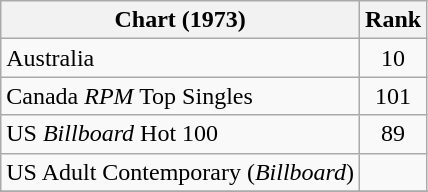<table class="wikitable sortable">
<tr>
<th>Chart (1973)</th>
<th style="text-align:center;">Rank</th>
</tr>
<tr>
<td>Australia</td>
<td style="text-align:center;">10</td>
</tr>
<tr>
<td>Canada <em>RPM</em> Top Singles</td>
<td style="text-align:center;">101</td>
</tr>
<tr>
<td>US <em>Billboard</em> Hot 100</td>
<td style="text-align:center;">89</td>
</tr>
<tr>
<td>US Adult Contemporary (<em>Billboard</em>)</td>
<td></td>
</tr>
<tr>
</tr>
</table>
